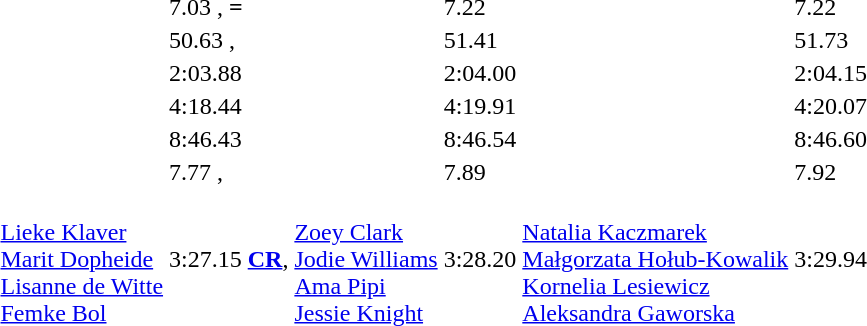<table>
<tr>
<td></td>
<td></td>
<td>7.03 , <strong>=</strong></td>
<td></td>
<td>7.22</td>
<td></td>
<td>7.22 </td>
</tr>
<tr>
<td></td>
<td></td>
<td>50.63 , <strong></strong></td>
<td></td>
<td>51.41</td>
<td></td>
<td>51.73 </td>
</tr>
<tr>
<td></td>
<td></td>
<td>2:03.88</td>
<td></td>
<td>2:04.00</td>
<td></td>
<td>2:04.15</td>
</tr>
<tr>
<td></td>
<td></td>
<td>4:18.44</td>
<td></td>
<td>4:19.91</td>
<td></td>
<td>4:20.07</td>
</tr>
<tr>
<td></td>
<td></td>
<td>8:46.43 </td>
<td></td>
<td>8:46.54 </td>
<td></td>
<td>8:46.60 </td>
</tr>
<tr>
<td></td>
<td></td>
<td>7.77 , <strong></strong></td>
<td></td>
<td>7.89</td>
<td></td>
<td>7.92</td>
</tr>
<tr>
<td></td>
<td><br><a href='#'>Lieke Klaver</a><br><a href='#'>Marit Dopheide</a><br><a href='#'>Lisanne de Witte</a><br><a href='#'>Femke Bol</a></td>
<td>3:27.15 <strong><a href='#'>CR</a></strong>, <strong></strong></td>
<td><br><a href='#'>Zoey Clark</a><br><a href='#'>Jodie Williams</a><br><a href='#'>Ama Pipi</a><br><a href='#'>Jessie Knight</a></td>
<td>3:28.20</td>
<td><br><a href='#'>Natalia Kaczmarek</a><br><a href='#'>Małgorzata Hołub-Kowalik</a><br><a href='#'>Kornelia Lesiewicz</a><br><a href='#'>Aleksandra Gaworska</a></td>
<td>3:29.94</td>
</tr>
</table>
